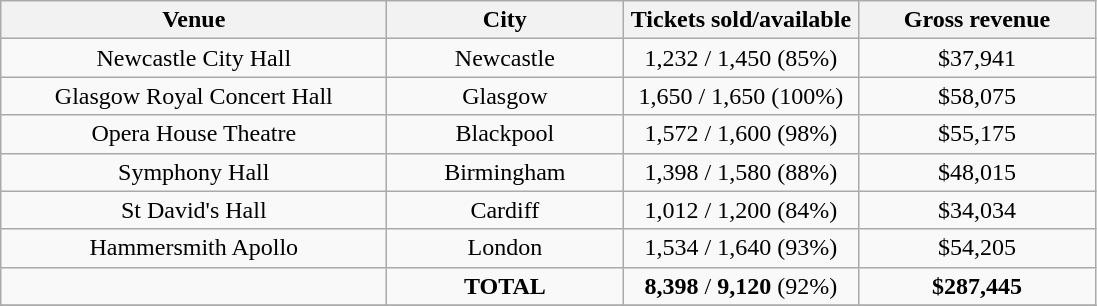<table class="wikitable">
<tr>
<th width="250" rowspan="1">Venue</th>
<th width="150" rowspan="1">City</th>
<th width="150" rowspan="1">Tickets sold/available</th>
<th width="150" rowspan="1">Gross revenue</th>
</tr>
<tr>
<td align="center">Newcastle City Hall</td>
<td align="center">Newcastle</td>
<td align="center">1,232 / 1,450 (85%)</td>
<td align="center">$37,941</td>
</tr>
<tr>
<td align="center">Glasgow Royal Concert Hall</td>
<td align="center">Glasgow</td>
<td align="center">1,650 / 1,650 (100%)</td>
<td align="center">$58,075</td>
</tr>
<tr>
<td align="center">Opera House Theatre</td>
<td align="center">Blackpool</td>
<td align="center">1,572 / 1,600 (98%)</td>
<td align="center">$55,175</td>
</tr>
<tr>
<td align="center">Symphony Hall</td>
<td align="center">Birmingham</td>
<td align="center">1,398 / 1,580 (88%)</td>
<td align="center">$48,015</td>
</tr>
<tr>
<td align="center">St David's Hall</td>
<td align="center">Cardiff</td>
<td align="center">1,012 / 1,200 (84%)</td>
<td align="center">$34,034</td>
</tr>
<tr>
<td align="center">Hammersmith Apollo</td>
<td align="center">London</td>
<td align="center">1,534 / 1,640 (93%)</td>
<td align="center">$54,205</td>
</tr>
<tr>
<td align="center"></td>
<td align="center"><strong>TOTAL</strong></td>
<td align="center"><strong>8,398</strong> / <strong>9,120</strong> (92%)</td>
<td align="center"><strong>$287,445</strong></td>
</tr>
<tr>
</tr>
</table>
